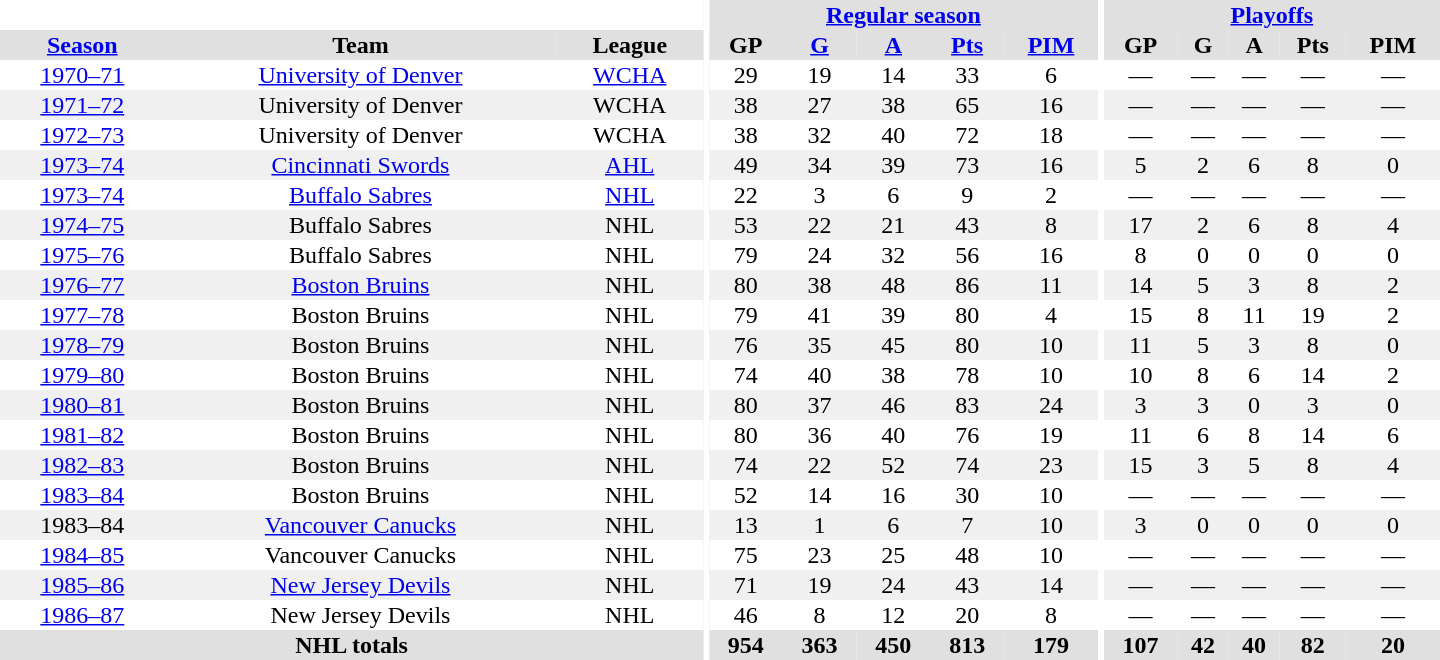<table border="0" cellpadding="1" cellspacing="0" style="text-align:center; width:60em">
<tr bgcolor="#e0e0e0">
<th colspan="3" bgcolor="#ffffff"></th>
<th rowspan="100" bgcolor="#ffffff"></th>
<th colspan="5"><a href='#'>Regular season</a></th>
<th rowspan="100" bgcolor="#ffffff"></th>
<th colspan="5"><a href='#'>Playoffs</a></th>
</tr>
<tr bgcolor="#e0e0e0">
<th><a href='#'>Season</a></th>
<th>Team</th>
<th>League</th>
<th>GP</th>
<th><a href='#'>G</a></th>
<th><a href='#'>A</a></th>
<th><a href='#'>Pts</a></th>
<th><a href='#'>PIM</a></th>
<th>GP</th>
<th>G</th>
<th>A</th>
<th>Pts</th>
<th>PIM</th>
</tr>
<tr>
<td><a href='#'>1970–71</a></td>
<td><a href='#'>University of Denver</a></td>
<td><a href='#'>WCHA</a></td>
<td>29</td>
<td>19</td>
<td>14</td>
<td>33</td>
<td>6</td>
<td>—</td>
<td>—</td>
<td>—</td>
<td>—</td>
<td>—</td>
</tr>
<tr bgcolor="#f0f0f0">
<td><a href='#'>1971–72</a></td>
<td>University of Denver</td>
<td>WCHA</td>
<td>38</td>
<td>27</td>
<td>38</td>
<td>65</td>
<td>16</td>
<td>—</td>
<td>—</td>
<td>—</td>
<td>—</td>
<td>—</td>
</tr>
<tr>
<td><a href='#'>1972–73</a></td>
<td>University of Denver</td>
<td>WCHA</td>
<td>38</td>
<td>32</td>
<td>40</td>
<td>72</td>
<td>18</td>
<td>—</td>
<td>—</td>
<td>—</td>
<td>—</td>
<td>—</td>
</tr>
<tr bgcolor="#f0f0f0">
<td><a href='#'>1973–74</a></td>
<td><a href='#'>Cincinnati Swords</a></td>
<td><a href='#'>AHL</a></td>
<td>49</td>
<td>34</td>
<td>39</td>
<td>73</td>
<td>16</td>
<td>5</td>
<td>2</td>
<td>6</td>
<td>8</td>
<td>0</td>
</tr>
<tr>
<td><a href='#'>1973–74</a></td>
<td><a href='#'>Buffalo Sabres</a></td>
<td><a href='#'>NHL</a></td>
<td>22</td>
<td>3</td>
<td>6</td>
<td>9</td>
<td>2</td>
<td>—</td>
<td>—</td>
<td>—</td>
<td>—</td>
<td>—</td>
</tr>
<tr bgcolor="#f0f0f0">
<td><a href='#'>1974–75</a></td>
<td>Buffalo Sabres</td>
<td>NHL</td>
<td>53</td>
<td>22</td>
<td>21</td>
<td>43</td>
<td>8</td>
<td>17</td>
<td>2</td>
<td>6</td>
<td>8</td>
<td>4</td>
</tr>
<tr>
<td><a href='#'>1975–76</a></td>
<td>Buffalo Sabres</td>
<td>NHL</td>
<td>79</td>
<td>24</td>
<td>32</td>
<td>56</td>
<td>16</td>
<td>8</td>
<td>0</td>
<td>0</td>
<td>0</td>
<td>0</td>
</tr>
<tr bgcolor="#f0f0f0">
<td><a href='#'>1976–77</a></td>
<td><a href='#'>Boston Bruins</a></td>
<td>NHL</td>
<td>80</td>
<td>38</td>
<td>48</td>
<td>86</td>
<td>11</td>
<td>14</td>
<td>5</td>
<td>3</td>
<td>8</td>
<td>2</td>
</tr>
<tr>
<td><a href='#'>1977–78</a></td>
<td>Boston Bruins</td>
<td>NHL</td>
<td>79</td>
<td>41</td>
<td>39</td>
<td>80</td>
<td>4</td>
<td>15</td>
<td>8</td>
<td>11</td>
<td>19</td>
<td>2</td>
</tr>
<tr bgcolor="#f0f0f0">
<td><a href='#'>1978–79</a></td>
<td>Boston Bruins</td>
<td>NHL</td>
<td>76</td>
<td>35</td>
<td>45</td>
<td>80</td>
<td>10</td>
<td>11</td>
<td>5</td>
<td>3</td>
<td>8</td>
<td>0</td>
</tr>
<tr>
<td><a href='#'>1979–80</a></td>
<td>Boston Bruins</td>
<td>NHL</td>
<td>74</td>
<td>40</td>
<td>38</td>
<td>78</td>
<td>10</td>
<td>10</td>
<td>8</td>
<td>6</td>
<td>14</td>
<td>2</td>
</tr>
<tr bgcolor="#f0f0f0">
<td><a href='#'>1980–81</a></td>
<td>Boston Bruins</td>
<td>NHL</td>
<td>80</td>
<td>37</td>
<td>46</td>
<td>83</td>
<td>24</td>
<td>3</td>
<td>3</td>
<td>0</td>
<td>3</td>
<td>0</td>
</tr>
<tr>
<td><a href='#'>1981–82</a></td>
<td>Boston Bruins</td>
<td>NHL</td>
<td>80</td>
<td>36</td>
<td>40</td>
<td>76</td>
<td>19</td>
<td>11</td>
<td>6</td>
<td>8</td>
<td>14</td>
<td>6</td>
</tr>
<tr bgcolor="#f0f0f0">
<td><a href='#'>1982–83</a></td>
<td>Boston Bruins</td>
<td>NHL</td>
<td>74</td>
<td>22</td>
<td>52</td>
<td>74</td>
<td>23</td>
<td>15</td>
<td>3</td>
<td>5</td>
<td>8</td>
<td>4</td>
</tr>
<tr>
<td><a href='#'>1983–84</a></td>
<td>Boston Bruins</td>
<td>NHL</td>
<td>52</td>
<td>14</td>
<td>16</td>
<td>30</td>
<td>10</td>
<td>—</td>
<td>—</td>
<td>—</td>
<td>—</td>
<td>—</td>
</tr>
<tr bgcolor="#f0f0f0">
<td>1983–84</td>
<td><a href='#'>Vancouver Canucks</a></td>
<td>NHL</td>
<td>13</td>
<td>1</td>
<td>6</td>
<td>7</td>
<td>10</td>
<td>3</td>
<td>0</td>
<td>0</td>
<td>0</td>
<td>0</td>
</tr>
<tr>
<td><a href='#'>1984–85</a></td>
<td>Vancouver Canucks</td>
<td>NHL</td>
<td>75</td>
<td>23</td>
<td>25</td>
<td>48</td>
<td>10</td>
<td>—</td>
<td>—</td>
<td>—</td>
<td>—</td>
<td>—</td>
</tr>
<tr bgcolor="#f0f0f0">
<td><a href='#'>1985–86</a></td>
<td><a href='#'>New Jersey Devils</a></td>
<td>NHL</td>
<td>71</td>
<td>19</td>
<td>24</td>
<td>43</td>
<td>14</td>
<td>—</td>
<td>—</td>
<td>—</td>
<td>—</td>
<td>—</td>
</tr>
<tr>
<td><a href='#'>1986–87</a></td>
<td>New Jersey Devils</td>
<td>NHL</td>
<td>46</td>
<td>8</td>
<td>12</td>
<td>20</td>
<td>8</td>
<td>—</td>
<td>—</td>
<td>—</td>
<td>—</td>
<td>—</td>
</tr>
<tr bgcolor="#e0e0e0">
<th colspan="3">NHL totals</th>
<th>954</th>
<th>363</th>
<th>450</th>
<th>813</th>
<th>179</th>
<th>107</th>
<th>42</th>
<th>40</th>
<th>82</th>
<th>20</th>
</tr>
</table>
